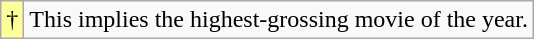<table class="wikitable">
<tr>
<td style="background-color:#FFFF99">†</td>
<td>This implies the highest-grossing movie of the year.</td>
</tr>
</table>
